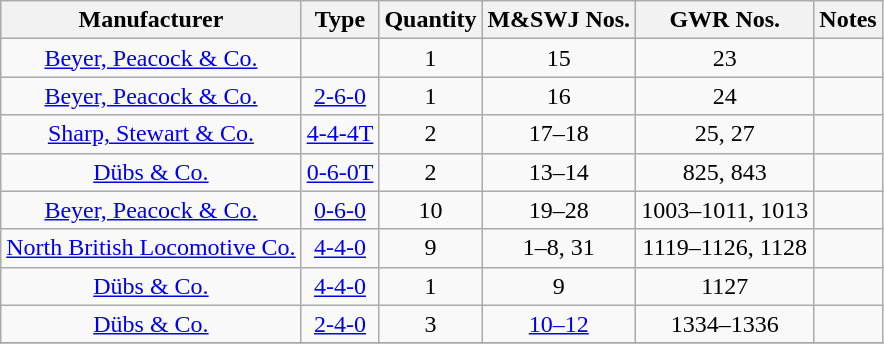<table class=wikitable style=text-align:center>
<tr>
<th>Manufacturer</th>
<th>Type</th>
<th>Quantity</th>
<th>M&SWJ Nos.</th>
<th>GWR Nos.</th>
<th>Notes</th>
</tr>
<tr>
<td><a href='#'>Beyer, Peacock & Co.</a></td>
<td></td>
<td>1</td>
<td>15</td>
<td>23</td>
<td></td>
</tr>
<tr>
<td><a href='#'>Beyer, Peacock & Co.</a></td>
<td><a href='#'>2-6-0</a></td>
<td>1</td>
<td>16</td>
<td>24</td>
<td></td>
</tr>
<tr>
<td><a href='#'>Sharp, Stewart & Co.</a></td>
<td><a href='#'>4-4-4T</a></td>
<td>2</td>
<td>17–18</td>
<td>25, 27</td>
<td></td>
</tr>
<tr>
<td><a href='#'>Dübs & Co.</a></td>
<td><a href='#'>0-6-0T</a></td>
<td>2</td>
<td>13–14</td>
<td>825, 843</td>
<td></td>
</tr>
<tr>
<td><a href='#'>Beyer, Peacock & Co.</a></td>
<td><a href='#'>0-6-0</a></td>
<td>10</td>
<td>19–28</td>
<td>1003–1011, 1013</td>
<td></td>
</tr>
<tr>
<td><a href='#'>North British Locomotive Co.</a></td>
<td><a href='#'>4-4-0</a></td>
<td>9</td>
<td>1–8, 31</td>
<td>1119–1126, 1128</td>
<td></td>
</tr>
<tr>
<td><a href='#'>Dübs & Co.</a></td>
<td><a href='#'>4-4-0</a></td>
<td>1</td>
<td>9</td>
<td>1127</td>
<td></td>
</tr>
<tr>
<td><a href='#'>Dübs & Co.</a></td>
<td><a href='#'>2-4-0</a></td>
<td>3</td>
<td><a href='#'>10–12</a></td>
<td>1334–1336</td>
<td></td>
</tr>
<tr>
</tr>
</table>
